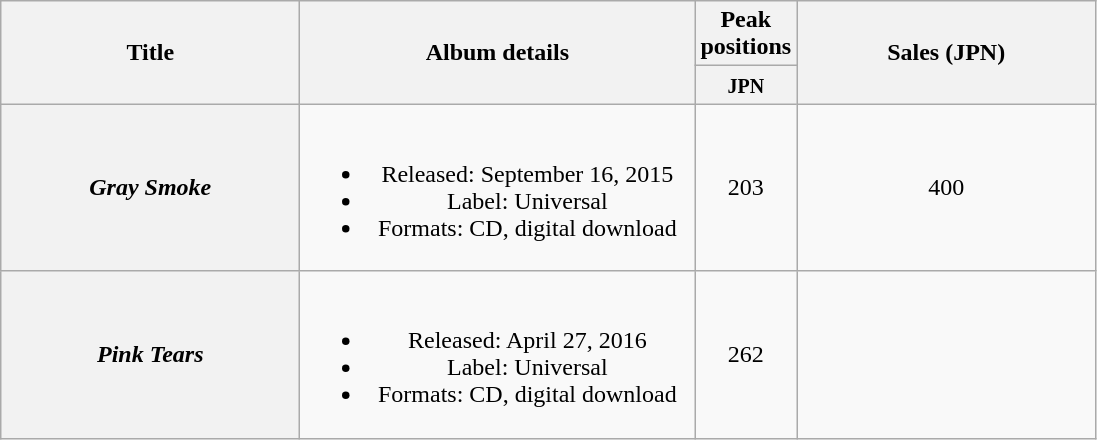<table class="wikitable plainrowheaders" style="text-align:center;">
<tr>
<th style="width:12em;" rowspan="2">Title</th>
<th style="width:16em;" rowspan="2">Album details</th>
<th colspan="1">Peak positions</th>
<th style="width:12em;" rowspan="2">Sales (JPN)</th>
</tr>
<tr>
<th style="width:2.5em;"><small>JPN</small><br></th>
</tr>
<tr>
<th scope="row"><em>Gray Smoke</em></th>
<td><br><ul><li>Released: September 16, 2015 </li><li>Label: Universal</li><li>Formats: CD, digital download</li></ul></td>
<td>203</td>
<td>400</td>
</tr>
<tr>
<th scope="row"><em>Pink Tears</em></th>
<td><br><ul><li>Released: April 27, 2016 </li><li>Label: Universal</li><li>Formats: CD, digital download</li></ul></td>
<td>262</td>
<td></td>
</tr>
</table>
